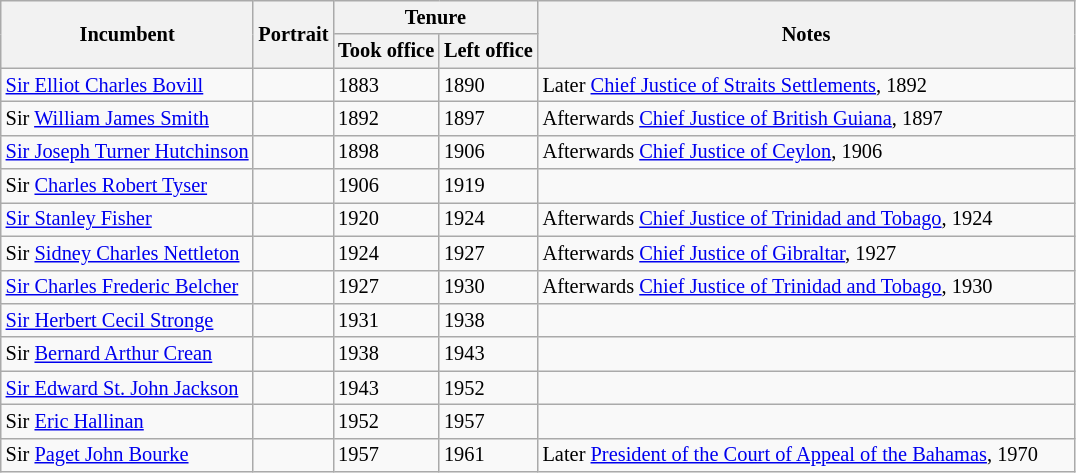<table class="wikitable" style="font-size:85%;text-align:left">
<tr>
<th rowspan="2">Incumbent</th>
<th rowspan="2">Portrait</th>
<th colspan="2">Tenure</th>
<th rowspan="2" width=50%>Notes</th>
</tr>
<tr>
<th>Took office</th>
<th>Left office</th>
</tr>
<tr>
<td><a href='#'>Sir Elliot Charles Bovill</a></td>
<td></td>
<td>1883</td>
<td>1890</td>
<td>Later <a href='#'>Chief Justice of Straits Settlements</a>, 1892</td>
</tr>
<tr>
<td>Sir <a href='#'>William James Smith</a></td>
<td></td>
<td>1892</td>
<td>1897</td>
<td>Afterwards <a href='#'>Chief Justice of British Guiana</a>, 1897</td>
</tr>
<tr>
<td><a href='#'>Sir Joseph Turner Hutchinson</a></td>
<td></td>
<td>1898</td>
<td>1906</td>
<td>Afterwards <a href='#'>Chief Justice of Ceylon</a>, 1906</td>
</tr>
<tr>
<td>Sir <a href='#'>Charles Robert Tyser</a></td>
<td></td>
<td>1906</td>
<td>1919</td>
<td></td>
</tr>
<tr>
<td><a href='#'>Sir Stanley Fisher</a></td>
<td></td>
<td>1920</td>
<td>1924</td>
<td>Afterwards <a href='#'>Chief Justice of Trinidad and Tobago</a>, 1924</td>
</tr>
<tr>
<td>Sir <a href='#'>Sidney Charles Nettleton</a></td>
<td></td>
<td>1924</td>
<td>1927</td>
<td>Afterwards <a href='#'>Chief Justice of Gibraltar</a>, 1927</td>
</tr>
<tr>
<td><a href='#'>Sir Charles Frederic Belcher</a></td>
<td></td>
<td>1927</td>
<td>1930</td>
<td>Afterwards <a href='#'>Chief Justice of Trinidad and Tobago</a>, 1930</td>
</tr>
<tr>
<td><a href='#'>Sir Herbert Cecil Stronge</a></td>
<td></td>
<td>1931</td>
<td>1938</td>
<td></td>
</tr>
<tr>
<td>Sir <a href='#'>Bernard Arthur Crean</a></td>
<td></td>
<td>1938</td>
<td>1943</td>
<td></td>
</tr>
<tr>
<td><a href='#'>Sir Edward St. John Jackson</a></td>
<td></td>
<td>1943</td>
<td>1952</td>
<td></td>
</tr>
<tr>
<td>Sir <a href='#'>Eric Hallinan</a></td>
<td></td>
<td>1952</td>
<td>1957</td>
<td></td>
</tr>
<tr>
<td>Sir <a href='#'>Paget John Bourke</a></td>
<td></td>
<td>1957</td>
<td>1961</td>
<td>Later <a href='#'>President of the Court of Appeal of the Bahamas</a>, 1970</td>
</tr>
</table>
